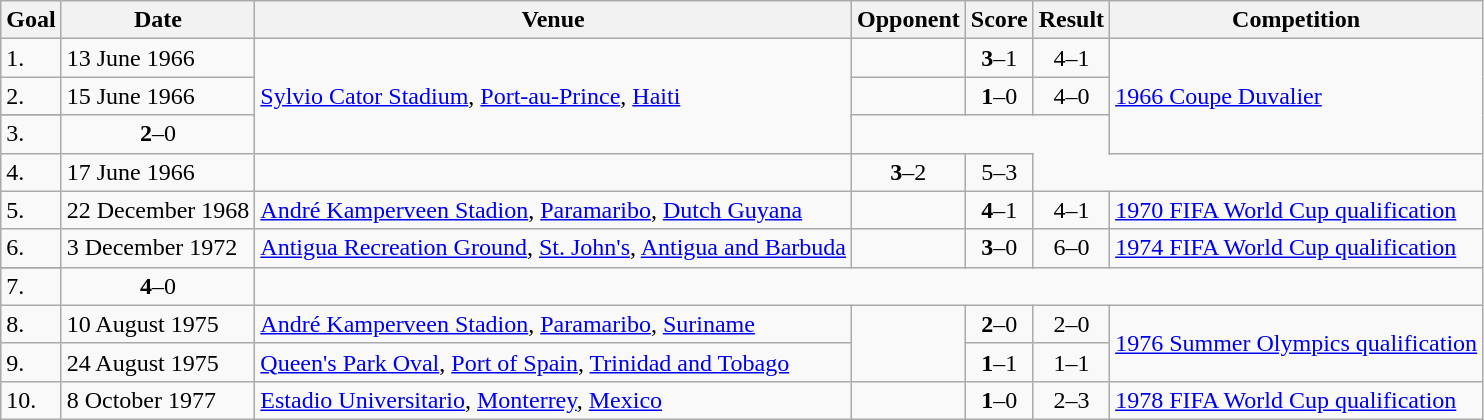<table class="wikitable collapsible">
<tr>
<th>Goal</th>
<th>Date</th>
<th>Venue</th>
<th>Opponent</th>
<th>Score</th>
<th>Result</th>
<th>Competition</th>
</tr>
<tr>
<td>1.</td>
<td>13 June 1966</td>
<td rowspan=4><a href='#'>Sylvio Cator Stadium</a>, <a href='#'>Port-au-Prince</a>, <a href='#'>Haiti</a></td>
<td></td>
<td style="text-align:center;"><strong>3</strong>–1</td>
<td style="text-align:center;">4–1</td>
<td rowspan=4><a href='#'>1966 Coupe Duvalier</a></td>
</tr>
<tr>
<td>2.</td>
<td rowspan=2>15 June 1966</td>
<td rowspan=2></td>
<td style="text-align:center;"><strong>1</strong>–0</td>
<td rowspan=2 style="text-align:center;">4–0</td>
</tr>
<tr>
</tr>
<tr>
<td>3.</td>
<td style="text-align:center;"><strong>2</strong>–0</td>
</tr>
<tr>
<td>4.</td>
<td>17 June 1966</td>
<td></td>
<td style="text-align:center;"><strong>3</strong>–2</td>
<td style="text-align:center;">5–3</td>
</tr>
<tr>
<td>5.</td>
<td>22 December 1968</td>
<td><a href='#'>André Kamperveen Stadion</a>, <a href='#'>Paramaribo</a>, <a href='#'>Dutch Guyana</a></td>
<td></td>
<td style="text-align:center;"><strong>4</strong>–1</td>
<td style="text-align:center;">4–1</td>
<td><a href='#'>1970 FIFA World Cup qualification</a></td>
</tr>
<tr>
<td>6.</td>
<td rowspan=2>3 December 1972</td>
<td rowspan=2><a href='#'>Antigua Recreation Ground</a>, <a href='#'>St. John's</a>, <a href='#'>Antigua and Barbuda</a></td>
<td rowspan=2></td>
<td style="text-align:center;"><strong>3</strong>–0</td>
<td rowspan=2 style="text-align:center;">6–0</td>
<td rowspan=2><a href='#'>1974 FIFA World Cup qualification</a></td>
</tr>
<tr>
</tr>
<tr>
<td>7.</td>
<td style="text-align:center;"><strong>4</strong>–0</td>
</tr>
<tr>
<td>8.</td>
<td>10 August 1975</td>
<td><a href='#'>André Kamperveen Stadion</a>, <a href='#'>Paramaribo</a>, <a href='#'>Suriname</a></td>
<td rowspan=2></td>
<td style="text-align:center;"><strong>2</strong>–0</td>
<td style="text-align:center;">2–0</td>
<td rowspan=2><a href='#'>1976 Summer Olympics qualification</a></td>
</tr>
<tr>
<td>9.</td>
<td>24 August 1975</td>
<td><a href='#'>Queen's Park Oval</a>, <a href='#'>Port of Spain</a>, <a href='#'>Trinidad and Tobago</a></td>
<td style="text-align:center;"><strong>1</strong>–1</td>
<td style="text-align:center;">1–1</td>
</tr>
<tr>
<td>10.</td>
<td>8 October 1977</td>
<td><a href='#'>Estadio Universitario</a>, <a href='#'>Monterrey</a>, <a href='#'>Mexico</a></td>
<td></td>
<td style="text-align:center;"><strong>1</strong>–0</td>
<td style="text-align:center;">2–3</td>
<td><a href='#'>1978 FIFA World Cup qualification</a></td>
</tr>
</table>
